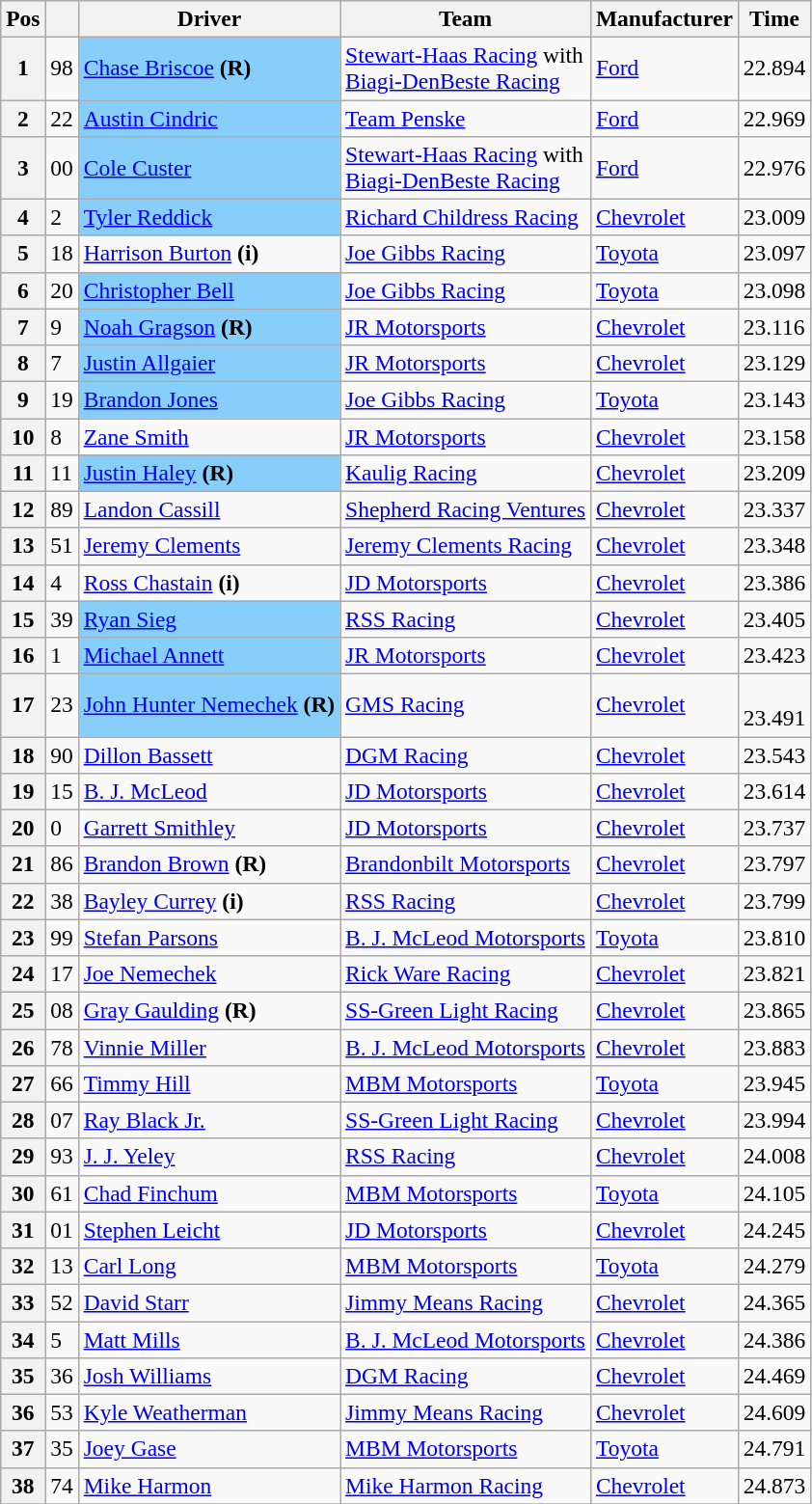<table class="wikitable" style="font-size:98%">
<tr>
<th>Pos</th>
<th></th>
<th>Driver</th>
<th>Team</th>
<th>Manufacturer</th>
<th>Time</th>
</tr>
<tr>
<th>1</th>
<td>98</td>
<td style="text-align:left;background:#87CEFA"><a href='#'>Chase Briscoe</a> <strong>(R)</strong></td>
<td><a href='#'>Stewart-Haas Racing</a> with <br> <a href='#'>Biagi-DenBeste Racing</a></td>
<td><a href='#'>Ford</a></td>
<td>22.894</td>
</tr>
<tr>
<th>2</th>
<td>22</td>
<td style="text-align:left;background:#87CEFA"><a href='#'>Austin Cindric</a></td>
<td><a href='#'>Team Penske</a></td>
<td><a href='#'>Ford</a></td>
<td>22.969</td>
</tr>
<tr>
<th>3</th>
<td>00</td>
<td style="text-align:left;background:#87CEFA"><a href='#'>Cole Custer</a></td>
<td><a href='#'>Stewart-Haas Racing</a> with <br> <a href='#'>Biagi-DenBeste Racing</a></td>
<td><a href='#'>Ford</a></td>
<td>22.976</td>
</tr>
<tr>
<th>4</th>
<td>2</td>
<td style="text-align:left;background:#87CEFA"><a href='#'>Tyler Reddick</a></td>
<td><a href='#'>Richard Childress Racing</a></td>
<td><a href='#'>Chevrolet</a></td>
<td>23.009</td>
</tr>
<tr>
<th>5</th>
<td>18</td>
<td><a href='#'>Harrison Burton</a> <strong>(i)</strong></td>
<td><a href='#'>Joe Gibbs Racing</a></td>
<td><a href='#'>Toyota</a></td>
<td>23.097</td>
</tr>
<tr>
<th>6</th>
<td>20</td>
<td style="text-align:left;background:#87CEFA"><a href='#'>Christopher Bell</a></td>
<td><a href='#'>Joe Gibbs Racing</a></td>
<td><a href='#'>Toyota</a></td>
<td>23.098</td>
</tr>
<tr>
<th>7</th>
<td>9</td>
<td style="text-align:left;background:#87CEFA"><a href='#'>Noah Gragson</a> <strong>(R)</strong></td>
<td><a href='#'>JR Motorsports</a></td>
<td><a href='#'>Chevrolet</a></td>
<td>23.116</td>
</tr>
<tr>
<th>8</th>
<td>7</td>
<td style="text-align:left;background:#87CEFA"><a href='#'>Justin Allgaier</a></td>
<td><a href='#'>JR Motorsports</a></td>
<td><a href='#'>Chevrolet</a></td>
<td>23.129</td>
</tr>
<tr>
<th>9</th>
<td>19</td>
<td style="text-align:left;background:#87CEFA"><a href='#'>Brandon Jones</a></td>
<td><a href='#'>Joe Gibbs Racing</a></td>
<td><a href='#'>Toyota</a></td>
<td>23.143</td>
</tr>
<tr>
<th>10</th>
<td>8</td>
<td><a href='#'>Zane Smith</a></td>
<td><a href='#'>JR Motorsports</a></td>
<td><a href='#'>Chevrolet</a></td>
<td>23.158</td>
</tr>
<tr>
<th>11</th>
<td>11</td>
<td style="text-align:left;background:#87CEFA"><a href='#'>Justin Haley</a> <strong>(R)</strong></td>
<td><a href='#'>Kaulig Racing</a></td>
<td><a href='#'>Chevrolet</a></td>
<td>23.209</td>
</tr>
<tr>
<th>12</th>
<td>89</td>
<td><a href='#'>Landon Cassill</a></td>
<td><a href='#'>Shepherd Racing Ventures</a></td>
<td><a href='#'>Chevrolet</a></td>
<td>23.337</td>
</tr>
<tr>
<th>13</th>
<td>51</td>
<td><a href='#'>Jeremy Clements</a></td>
<td><a href='#'>Jeremy Clements Racing</a></td>
<td><a href='#'>Chevrolet</a></td>
<td>23.348</td>
</tr>
<tr>
<th>14</th>
<td>4</td>
<td><a href='#'>Ross Chastain</a> <strong>(i)</strong></td>
<td><a href='#'>JD Motorsports</a></td>
<td><a href='#'>Chevrolet</a></td>
<td>23.386</td>
</tr>
<tr>
<th>15</th>
<td>39</td>
<td style="text-align:left;background:#87CEFA"><a href='#'>Ryan Sieg</a></td>
<td><a href='#'>RSS Racing</a></td>
<td><a href='#'>Chevrolet</a></td>
<td>23.405</td>
</tr>
<tr>
<th>16</th>
<td>1</td>
<td style="text-align:left;background:#87CEFA"><a href='#'>Michael Annett</a></td>
<td><a href='#'>JR Motorsports</a></td>
<td><a href='#'>Chevrolet</a></td>
<td>23.423</td>
</tr>
<tr>
<th>17</th>
<td>23</td>
<td style="text-align:left;background:#87CEFA"><a href='#'>John Hunter Nemechek</a> <strong>(R)</strong></td>
<td><a href='#'>GMS Racing</a></td>
<td><a href='#'>Chevrolet</a></td>
<td><br>23.491</td>
</tr>
<tr>
<th>18</th>
<td>90</td>
<td><a href='#'>Dillon Bassett</a></td>
<td><a href='#'>DGM Racing</a></td>
<td><a href='#'>Chevrolet</a></td>
<td>23.543</td>
</tr>
<tr>
<th>19</th>
<td>15</td>
<td><a href='#'>B. J. McLeod</a></td>
<td><a href='#'>JD Motorsports</a></td>
<td><a href='#'>Chevrolet</a></td>
<td>23.614</td>
</tr>
<tr>
<th>20</th>
<td>0</td>
<td><a href='#'>Garrett Smithley</a></td>
<td><a href='#'>JD Motorsports</a></td>
<td><a href='#'>Chevrolet</a></td>
<td>23.737</td>
</tr>
<tr>
<th>21</th>
<td>86</td>
<td><a href='#'>Brandon Brown</a> <strong>(R)</strong></td>
<td><a href='#'>Brandonbilt Motorsports</a></td>
<td><a href='#'>Chevrolet</a></td>
<td>23.797</td>
</tr>
<tr>
<th>22</th>
<td>38</td>
<td><a href='#'>Bayley Currey</a> <strong>(i)</strong></td>
<td><a href='#'>RSS Racing</a></td>
<td><a href='#'>Chevrolet</a></td>
<td>23.799</td>
</tr>
<tr>
<th>23</th>
<td>99</td>
<td><a href='#'>Stefan Parsons</a></td>
<td><a href='#'>B. J. McLeod Motorsports</a></td>
<td><a href='#'>Toyota</a></td>
<td>23.810</td>
</tr>
<tr>
<th>24</th>
<td>17</td>
<td><a href='#'>Joe Nemechek</a></td>
<td><a href='#'>Rick Ware Racing</a></td>
<td><a href='#'>Chevrolet</a></td>
<td>23.821</td>
</tr>
<tr>
<th>25</th>
<td>08</td>
<td><a href='#'>Gray Gaulding</a> <strong>(R)</strong></td>
<td><a href='#'>SS-Green Light Racing</a></td>
<td><a href='#'>Chevrolet</a></td>
<td>23.865</td>
</tr>
<tr>
<th>26</th>
<td>78</td>
<td><a href='#'>Vinnie Miller</a></td>
<td><a href='#'>B. J. McLeod Motorsports</a></td>
<td><a href='#'>Chevrolet</a></td>
<td>23.883</td>
</tr>
<tr>
<th>27</th>
<td>66</td>
<td><a href='#'>Timmy Hill</a></td>
<td><a href='#'>MBM Motorsports</a></td>
<td><a href='#'>Toyota</a></td>
<td>23.945</td>
</tr>
<tr>
<th>28</th>
<td>07</td>
<td><a href='#'>Ray Black Jr.</a></td>
<td><a href='#'>SS-Green Light Racing</a></td>
<td><a href='#'>Chevrolet</a></td>
<td>23.994</td>
</tr>
<tr>
<th>29</th>
<td>93</td>
<td><a href='#'>J. J. Yeley</a></td>
<td><a href='#'>RSS Racing</a></td>
<td><a href='#'>Chevrolet</a></td>
<td>24.008</td>
</tr>
<tr>
<th>30</th>
<td>61</td>
<td><a href='#'>Chad Finchum</a></td>
<td><a href='#'>MBM Motorsports</a></td>
<td><a href='#'>Toyota</a></td>
<td>24.105</td>
</tr>
<tr>
<th>31</th>
<td>01</td>
<td><a href='#'>Stephen Leicht</a></td>
<td><a href='#'>JD Motorsports</a></td>
<td><a href='#'>Chevrolet</a></td>
<td>24.245</td>
</tr>
<tr>
<th>32</th>
<td>13</td>
<td><a href='#'>Carl Long</a></td>
<td><a href='#'>MBM Motorsports</a></td>
<td><a href='#'>Toyota</a></td>
<td>24.279</td>
</tr>
<tr>
<th>33</th>
<td>52</td>
<td><a href='#'>David Starr</a></td>
<td><a href='#'>Jimmy Means Racing</a></td>
<td><a href='#'>Chevrolet</a></td>
<td>24.365</td>
</tr>
<tr>
<th>34</th>
<td>5</td>
<td><a href='#'>Matt Mills</a></td>
<td><a href='#'>B. J. McLeod Motorsports</a></td>
<td><a href='#'>Chevrolet</a></td>
<td>24.386</td>
</tr>
<tr>
<th>35</th>
<td>36</td>
<td><a href='#'>Josh Williams</a></td>
<td><a href='#'>DGM Racing</a></td>
<td><a href='#'>Chevrolet</a></td>
<td>24.469</td>
</tr>
<tr>
<th>36</th>
<td>53</td>
<td><a href='#'>Kyle Weatherman</a></td>
<td><a href='#'>Jimmy Means Racing</a></td>
<td><a href='#'>Chevrolet</a></td>
<td>24.609</td>
</tr>
<tr>
<th>37</th>
<td>35</td>
<td><a href='#'>Joey Gase</a></td>
<td><a href='#'>MBM Motorsports</a></td>
<td><a href='#'>Toyota</a></td>
<td>24.791</td>
</tr>
<tr>
<th>38</th>
<td>74</td>
<td><a href='#'>Mike Harmon</a></td>
<td><a href='#'>Mike Harmon Racing</a></td>
<td><a href='#'>Chevrolet</a></td>
<td>24.873</td>
</tr>
<tr>
</tr>
</table>
